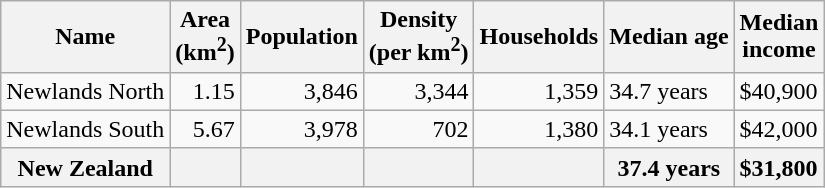<table class="wikitable">
<tr>
<th>Name</th>
<th>Area<br>(km<sup>2</sup>)</th>
<th>Population</th>
<th>Density<br>(per km<sup>2</sup>)</th>
<th>Households</th>
<th>Median age</th>
<th>Median<br>income</th>
</tr>
<tr>
<td>Newlands North</td>
<td style="text-align:right;">1.15</td>
<td style="text-align:right;">3,846</td>
<td style="text-align:right;">3,344</td>
<td style="text-align:right;">1,359</td>
<td>34.7 years</td>
<td>$40,900</td>
</tr>
<tr>
<td>Newlands South</td>
<td style="text-align:right;">5.67</td>
<td style="text-align:right;">3,978</td>
<td style="text-align:right;">702</td>
<td style="text-align:right;">1,380</td>
<td>34.1 years</td>
<td>$42,000</td>
</tr>
<tr>
<th>New Zealand</th>
<th></th>
<th></th>
<th></th>
<th></th>
<th>37.4 years</th>
<th style="text-align:left;">$31,800</th>
</tr>
</table>
